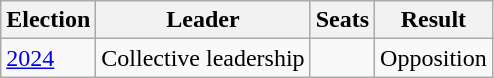<table class="wikitable">
<tr>
<th>Election</th>
<th>Leader</th>
<th>Seats</th>
<th>Result</th>
</tr>
<tr>
<td><a href='#'>2024</a></td>
<td>Collective leadership</td>
<td></td>
<td>Opposition</td>
</tr>
</table>
